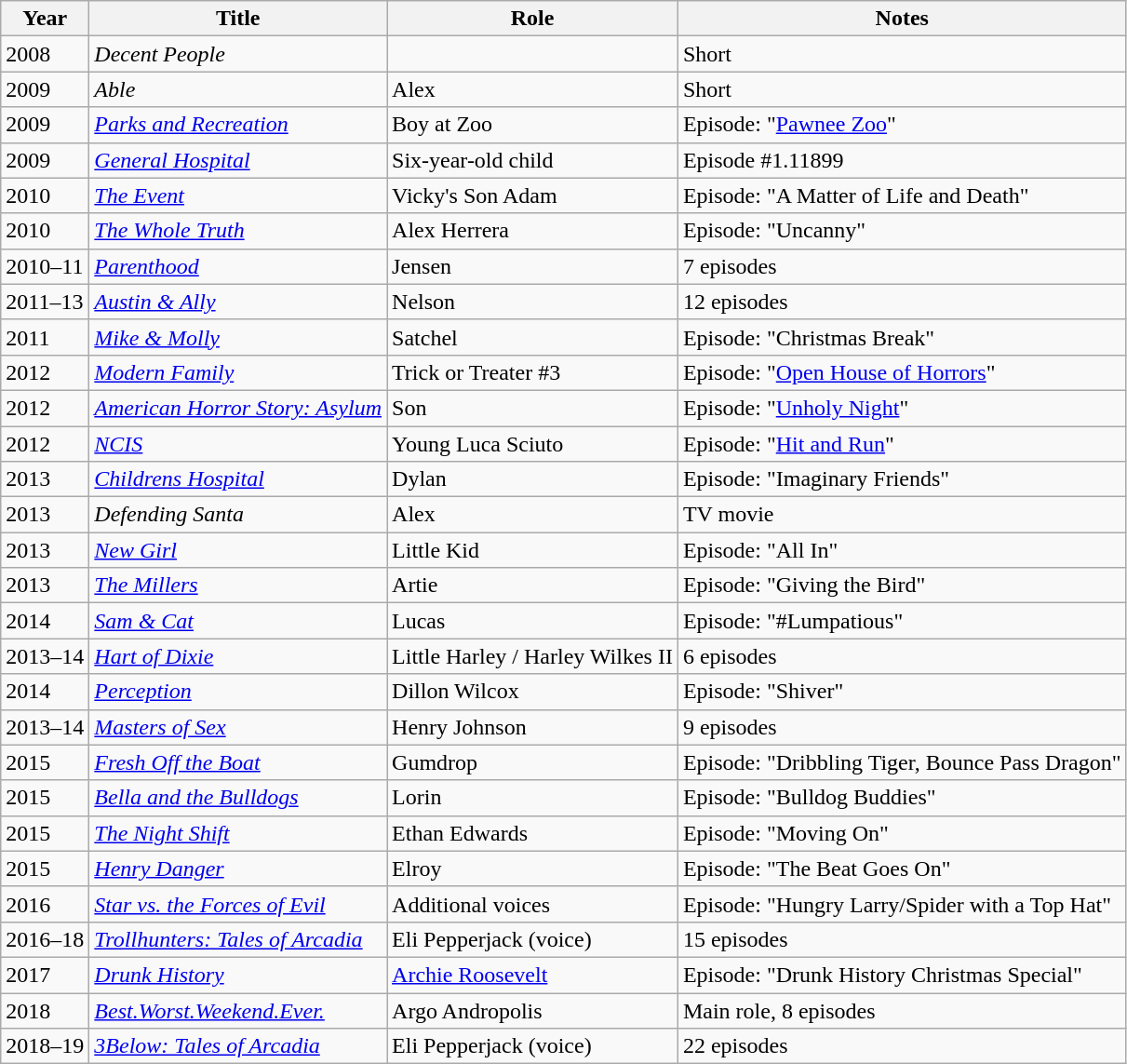<table class="wikitable sortable">
<tr>
<th>Year</th>
<th>Title</th>
<th>Role</th>
<th class="">Notes</th>
</tr>
<tr>
<td>2008</td>
<td><em>Decent People</em></td>
<td></td>
<td>Short</td>
</tr>
<tr>
<td>2009</td>
<td><em>Able</em></td>
<td>Alex</td>
<td>Short</td>
</tr>
<tr>
<td>2009</td>
<td><em><a href='#'>Parks and Recreation</a></em></td>
<td>Boy at Zoo</td>
<td>Episode: "<a href='#'>Pawnee Zoo</a>"</td>
</tr>
<tr>
<td>2009</td>
<td><em><a href='#'>General Hospital</a></em></td>
<td>Six-year-old child</td>
<td>Episode #1.11899</td>
</tr>
<tr>
<td>2010</td>
<td><em><a href='#'>The Event</a></em></td>
<td>Vicky's Son Adam</td>
<td>Episode: "A Matter of Life and Death"</td>
</tr>
<tr>
<td>2010</td>
<td><em><a href='#'>The Whole Truth</a></em></td>
<td>Alex Herrera</td>
<td>Episode: "Uncanny"</td>
</tr>
<tr>
<td>2010–11</td>
<td><em><a href='#'>Parenthood</a></em></td>
<td>Jensen</td>
<td>7 episodes</td>
</tr>
<tr>
<td>2011–13</td>
<td><em><a href='#'>Austin & Ally</a></em></td>
<td>Nelson</td>
<td>12 episodes</td>
</tr>
<tr>
<td>2011</td>
<td><em><a href='#'>Mike & Molly</a></em></td>
<td>Satchel</td>
<td>Episode: "Christmas Break"</td>
</tr>
<tr>
<td>2012</td>
<td><em><a href='#'>Modern Family</a></em></td>
<td>Trick or Treater #3</td>
<td>Episode: "<a href='#'>Open House of Horrors</a>"</td>
</tr>
<tr>
<td>2012</td>
<td><em><a href='#'>American Horror Story: Asylum</a></em></td>
<td>Son</td>
<td>Episode: "<a href='#'>Unholy Night</a>"</td>
</tr>
<tr>
<td>2012</td>
<td><em><a href='#'>NCIS</a></em></td>
<td>Young Luca Sciuto</td>
<td>Episode: "<a href='#'>Hit and Run</a>"</td>
</tr>
<tr>
<td>2013</td>
<td><em><a href='#'>Childrens Hospital</a></em></td>
<td>Dylan</td>
<td>Episode: "Imaginary Friends"</td>
</tr>
<tr>
<td>2013</td>
<td><em>Defending Santa</em></td>
<td>Alex</td>
<td>TV movie</td>
</tr>
<tr>
<td>2013</td>
<td><em><a href='#'>New Girl</a></em></td>
<td>Little Kid</td>
<td>Episode: "All In"</td>
</tr>
<tr>
<td>2013</td>
<td><em><a href='#'>The Millers</a></em></td>
<td>Artie</td>
<td>Episode: "Giving the Bird"</td>
</tr>
<tr>
<td>2014</td>
<td><em><a href='#'>Sam & Cat</a></em></td>
<td>Lucas</td>
<td>Episode: "#Lumpatious"</td>
</tr>
<tr>
<td>2013–14</td>
<td><em><a href='#'>Hart of Dixie</a></em></td>
<td>Little Harley / Harley Wilkes II</td>
<td>6 episodes</td>
</tr>
<tr>
<td>2014</td>
<td><em><a href='#'>Perception</a></em></td>
<td>Dillon Wilcox</td>
<td>Episode: "Shiver"</td>
</tr>
<tr>
<td>2013–14</td>
<td><em><a href='#'>Masters of Sex</a></em></td>
<td>Henry Johnson</td>
<td>9 episodes</td>
</tr>
<tr>
<td>2015</td>
<td><em><a href='#'>Fresh Off the Boat</a></em></td>
<td>Gumdrop</td>
<td>Episode: "Dribbling Tiger, Bounce Pass Dragon"</td>
</tr>
<tr>
<td>2015</td>
<td><em><a href='#'>Bella and the Bulldogs</a></em></td>
<td>Lorin</td>
<td>Episode: "Bulldog Buddies"</td>
</tr>
<tr>
<td>2015</td>
<td><em><a href='#'>The Night Shift</a></em></td>
<td>Ethan Edwards</td>
<td>Episode: "Moving On"</td>
</tr>
<tr>
<td>2015</td>
<td><em><a href='#'>Henry Danger</a></em></td>
<td>Elroy</td>
<td>Episode: "The Beat Goes On"</td>
</tr>
<tr>
<td>2016</td>
<td><em><a href='#'>Star vs. the Forces of Evil</a></em></td>
<td>Additional voices</td>
<td>Episode: "Hungry Larry/Spider with a Top Hat"</td>
</tr>
<tr>
<td>2016–18</td>
<td><em><a href='#'>Trollhunters: Tales of Arcadia</a></em></td>
<td>Eli Pepperjack (voice)</td>
<td>15 episodes</td>
</tr>
<tr>
<td>2017</td>
<td><em><a href='#'>Drunk History</a></em></td>
<td><a href='#'>Archie Roosevelt</a></td>
<td>Episode: "Drunk History Christmas Special"</td>
</tr>
<tr>
<td>2018</td>
<td><em><a href='#'>Best.Worst.Weekend.Ever.</a></em></td>
<td>Argo Andropolis</td>
<td>Main role, 8 episodes</td>
</tr>
<tr>
<td>2018–19</td>
<td><em><a href='#'>3Below: Tales of Arcadia</a></em></td>
<td>Eli Pepperjack (voice)</td>
<td>22 episodes</td>
</tr>
</table>
